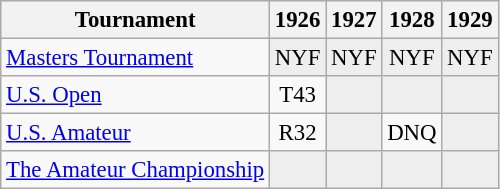<table class="wikitable" style="font-size:95%;text-align:center;">
<tr>
<th>Tournament</th>
<th>1926</th>
<th>1927</th>
<th>1928</th>
<th>1929</th>
</tr>
<tr>
<td align=left><a href='#'>Masters Tournament</a></td>
<td style="background:#eeeeee;">NYF</td>
<td style="background:#eeeeee;">NYF</td>
<td style="background:#eeeeee;">NYF</td>
<td style="background:#eeeeee;">NYF</td>
</tr>
<tr>
<td align=left><a href='#'>U.S. Open</a></td>
<td>T43</td>
<td style="background:#eeeeee;"></td>
<td style="background:#eeeeee;"></td>
<td style="background:#eeeeee;"></td>
</tr>
<tr>
<td align=left><a href='#'>U.S. Amateur</a></td>
<td>R32</td>
<td style="background:#eeeeee;"></td>
<td>DNQ</td>
<td style="background:#eeeeee;"></td>
</tr>
<tr>
<td align=left><a href='#'>The Amateur Championship</a></td>
<td style="background:#eeeeee;"></td>
<td style="background:#eeeeee;"></td>
<td style="background:#eeeeee;"></td>
<td style="background:#eeeeee;"></td>
</tr>
</table>
